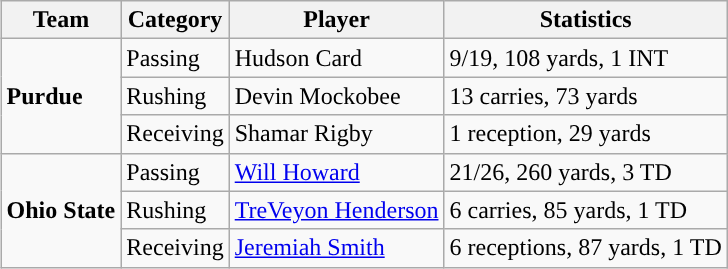<table class="wikitable" style="float: right;">
<tr>
<th>Team</th>
<th>Category</th>
<th>Player</th>
<th>Statistics</th>
</tr>
<tr>
<td rowspan=3><strong>Purdue</strong></td>
<td>Passing</td>
<td>Hudson Card</td>
<td>9/19, 108 yards, 1 INT</td>
</tr>
<tr>
<td>Rushing</td>
<td>Devin Mockobee</td>
<td>13 carries, 73 yards</td>
</tr>
<tr>
<td>Receiving</td>
<td>Shamar Rigby</td>
<td>1 reception, 29 yards</td>
</tr>
<tr>
<td rowspan=3><strong>Ohio State</strong></td>
<td>Passing</td>
<td><a href='#'>Will Howard</a></td>
<td>21/26, 260 yards, 3 TD</td>
</tr>
<tr>
<td>Rushing</td>
<td><a href='#'>TreVeyon Henderson</a></td>
<td>6 carries, 85 yards, 1 TD</td>
</tr>
<tr>
<td>Receiving</td>
<td><a href='#'>Jeremiah Smith</a></td>
<td>6 receptions, 87 yards, 1 TD</td>
</tr>
</table>
